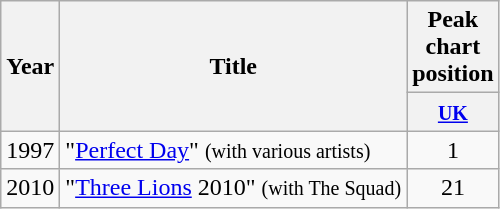<table class="wikitable">
<tr>
<th rowspan="2">Year</th>
<th rowspan="2">Title</th>
<th>Peak chart position</th>
</tr>
<tr>
<th style="width:40px;"><small><a href='#'>UK</a></small></th>
</tr>
<tr>
<td>1997</td>
<td>"<a href='#'>Perfect Day</a>" <small>(with various artists)</small></td>
<td align=center>1</td>
</tr>
<tr>
<td>2010</td>
<td>"<a href='#'>Three Lions</a> 2010" <small>(with The Squad)</small></td>
<td align=center>21</td>
</tr>
</table>
